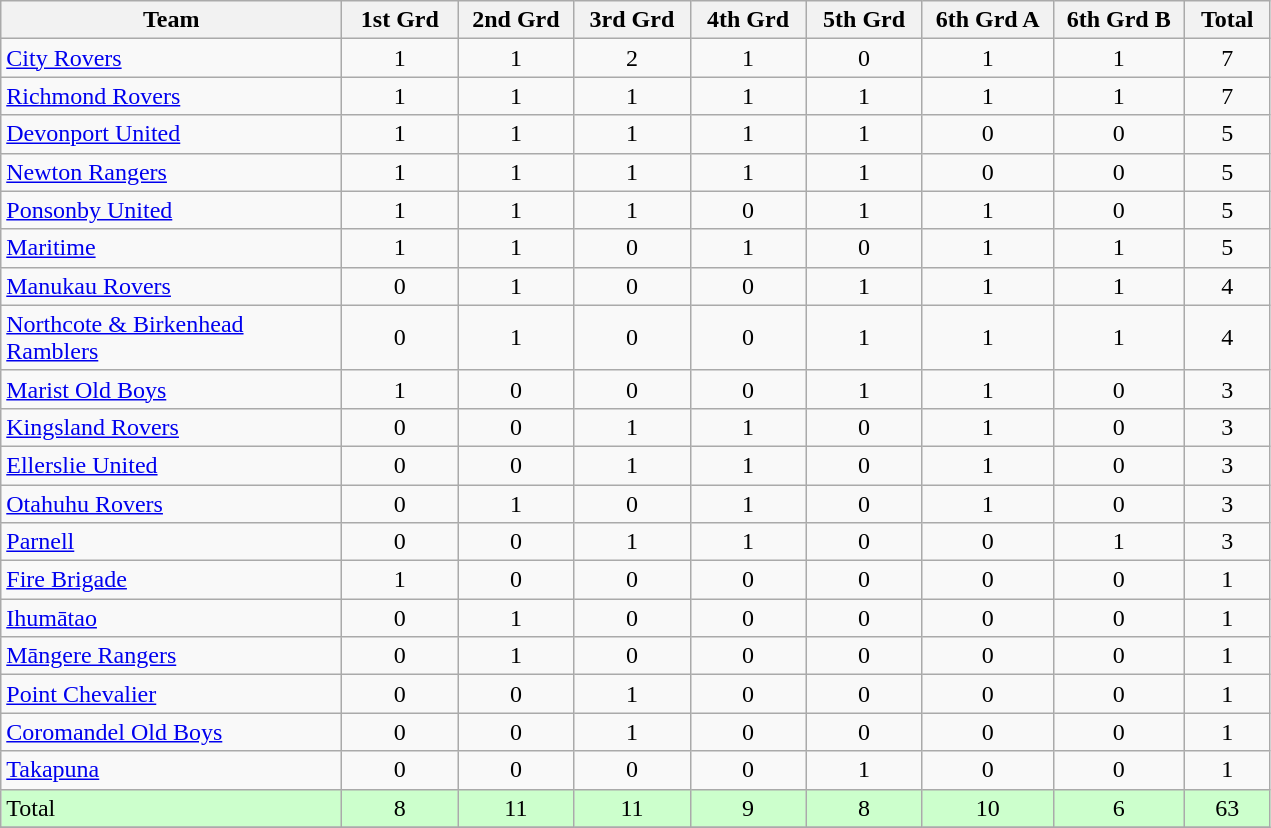<table class="wikitable" style="text-align:center;">
<tr>
<th width=220>Team</th>
<th width=70 abbr="1st Grade">1st Grd</th>
<th width=70 abbr="2nd Grade">2nd Grd</th>
<th width=70 abbr="3rd Grade">3rd Grd</th>
<th width=70 abbr="4th Grade">4th Grd</th>
<th width=70 abbr="5th Grade">5th Grd</th>
<th width=80 abbr="6th Grade">6th Grd A</th>
<th width=80 abbr="6th Grade">6th Grd B</th>
<th width=50 abbr="Total">Total</th>
</tr>
<tr>
<td style="text-align:left;"><a href='#'>City Rovers</a></td>
<td>1</td>
<td>1</td>
<td>2</td>
<td>1</td>
<td>0</td>
<td>1</td>
<td>1</td>
<td>7</td>
</tr>
<tr>
<td style="text-align:left;"><a href='#'>Richmond Rovers</a></td>
<td>1</td>
<td>1</td>
<td>1</td>
<td>1</td>
<td>1</td>
<td>1</td>
<td>1</td>
<td>7</td>
</tr>
<tr>
<td style="text-align:left;"><a href='#'>Devonport United</a></td>
<td>1</td>
<td>1</td>
<td>1</td>
<td>1</td>
<td>1</td>
<td>0</td>
<td>0</td>
<td>5</td>
</tr>
<tr>
<td style="text-align:left;"><a href='#'>Newton Rangers</a></td>
<td>1</td>
<td>1</td>
<td>1</td>
<td>1</td>
<td>1</td>
<td>0</td>
<td>0</td>
<td>5</td>
</tr>
<tr>
<td style="text-align:left;"><a href='#'>Ponsonby United</a></td>
<td>1</td>
<td>1</td>
<td>1</td>
<td>0</td>
<td>1</td>
<td>1</td>
<td>0</td>
<td>5</td>
</tr>
<tr>
<td style="text-align:left;"><a href='#'>Maritime</a></td>
<td>1</td>
<td>1</td>
<td>0</td>
<td>1</td>
<td>0</td>
<td>1</td>
<td>1</td>
<td>5</td>
</tr>
<tr>
<td style="text-align:left;"><a href='#'>Manukau Rovers</a></td>
<td>0</td>
<td>1</td>
<td>0</td>
<td>0</td>
<td>1</td>
<td>1</td>
<td>1</td>
<td>4</td>
</tr>
<tr>
<td style="text-align:left;"><a href='#'>Northcote & Birkenhead Ramblers</a></td>
<td>0</td>
<td>1</td>
<td>0</td>
<td>0</td>
<td>1</td>
<td>1</td>
<td>1</td>
<td>4</td>
</tr>
<tr>
<td style="text-align:left;"><a href='#'>Marist Old Boys</a></td>
<td>1</td>
<td>0</td>
<td>0</td>
<td>0</td>
<td>1</td>
<td>1</td>
<td>0</td>
<td>3</td>
</tr>
<tr>
<td style="text-align:left;"><a href='#'>Kingsland Rovers</a></td>
<td>0</td>
<td>0</td>
<td>1</td>
<td>1</td>
<td>0</td>
<td>1</td>
<td>0</td>
<td>3</td>
</tr>
<tr>
<td style="text-align:left;"><a href='#'>Ellerslie United</a></td>
<td>0</td>
<td>0</td>
<td>1</td>
<td>1</td>
<td>0</td>
<td>1</td>
<td>0</td>
<td>3</td>
</tr>
<tr>
<td style="text-align:left;"><a href='#'>Otahuhu Rovers</a></td>
<td>0</td>
<td>1</td>
<td>0</td>
<td>1</td>
<td>0</td>
<td>1</td>
<td>0</td>
<td>3</td>
</tr>
<tr>
<td style="text-align:left;"><a href='#'>Parnell</a></td>
<td>0</td>
<td>0</td>
<td>1</td>
<td>1</td>
<td>0</td>
<td>0</td>
<td>1</td>
<td>3</td>
</tr>
<tr>
<td style="text-align:left;"><a href='#'>Fire Brigade</a></td>
<td>1</td>
<td>0</td>
<td>0</td>
<td>0</td>
<td>0</td>
<td>0</td>
<td>0</td>
<td>1</td>
</tr>
<tr>
<td style="text-align:left;"><a href='#'>Ihumātao</a></td>
<td>0</td>
<td>1</td>
<td>0</td>
<td>0</td>
<td>0</td>
<td>0</td>
<td>0</td>
<td>1</td>
</tr>
<tr>
<td style="text-align:left;"><a href='#'>Māngere Rangers</a></td>
<td>0</td>
<td>1</td>
<td>0</td>
<td>0</td>
<td>0</td>
<td>0</td>
<td>0</td>
<td>1</td>
</tr>
<tr>
<td style="text-align:left;"><a href='#'>Point Chevalier</a></td>
<td>0</td>
<td>0</td>
<td>1</td>
<td>0</td>
<td>0</td>
<td>0</td>
<td>0</td>
<td>1</td>
</tr>
<tr>
<td style="text-align:left;"><a href='#'>Coromandel Old Boys</a></td>
<td>0</td>
<td>0</td>
<td>1</td>
<td>0</td>
<td>0</td>
<td>0</td>
<td>0</td>
<td>1</td>
</tr>
<tr>
<td style="text-align:left;"><a href='#'>Takapuna</a></td>
<td>0</td>
<td>0</td>
<td>0</td>
<td>0</td>
<td>1</td>
<td>0</td>
<td>0</td>
<td>1</td>
</tr>
<tr style="background: #ccffcc;">
<td style="text-align:left;">Total</td>
<td>8</td>
<td>11</td>
<td>11</td>
<td>9</td>
<td>8</td>
<td>10</td>
<td>6</td>
<td>63</td>
</tr>
<tr>
</tr>
</table>
